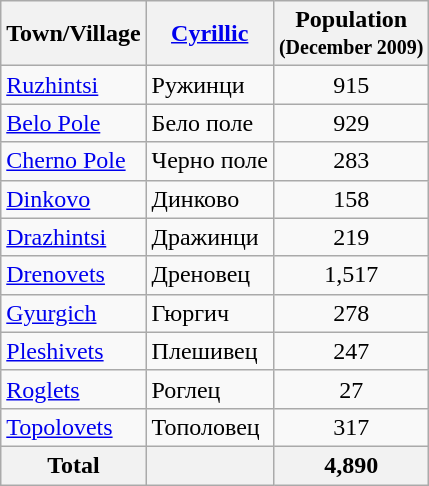<table class="wikitable sortable">
<tr>
<th>Town/Village</th>
<th><a href='#'>Cyrillic</a></th>
<th>Population<br><small>(December 2009)</small></th>
</tr>
<tr>
<td><a href='#'>Ruzhintsi</a></td>
<td>Ружинци</td>
<td align="center">915</td>
</tr>
<tr>
<td><a href='#'>Belo Pole</a></td>
<td>Бело поле</td>
<td align="center">929</td>
</tr>
<tr>
<td><a href='#'>Cherno Pole</a></td>
<td>Черно поле</td>
<td align="center">283</td>
</tr>
<tr>
<td><a href='#'>Dinkovo</a></td>
<td>Динково</td>
<td align="center">158</td>
</tr>
<tr>
<td><a href='#'>Drazhintsi</a></td>
<td>Дражинци</td>
<td align="center">219</td>
</tr>
<tr>
<td><a href='#'>Drenovets</a></td>
<td>Дреновец</td>
<td align="center">1,517</td>
</tr>
<tr>
<td><a href='#'>Gyurgich</a></td>
<td>Гюргич</td>
<td align="center">278</td>
</tr>
<tr>
<td><a href='#'>Pleshivets</a></td>
<td>Плешивец</td>
<td align="center">247</td>
</tr>
<tr>
<td><a href='#'>Roglets</a></td>
<td>Роглец</td>
<td align="center">27</td>
</tr>
<tr>
<td><a href='#'>Topolovets</a></td>
<td>Тополовец</td>
<td align="center">317</td>
</tr>
<tr>
<th>Total</th>
<th></th>
<th align="center">4,890</th>
</tr>
</table>
